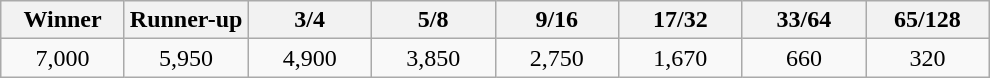<table class="wikitable">
<tr>
<th width=75>Winner</th>
<th width=75>Runner-up</th>
<th width=75>3/4</th>
<th width=75>5/8</th>
<th width=75>9/16</th>
<th width=75>17/32</th>
<th width=75>33/64</th>
<th width=75>65/128</th>
</tr>
<tr>
<td align=center>7,000</td>
<td align=center>5,950</td>
<td align=center>4,900</td>
<td align=center>3,850</td>
<td align=center>2,750</td>
<td align=center>1,670</td>
<td align=center>660</td>
<td align=center>320</td>
</tr>
</table>
